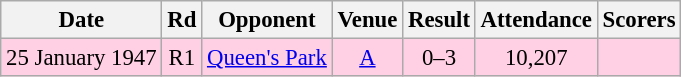<table class="wikitable sortable" style="font-size:95%; text-align:center">
<tr>
<th>Date</th>
<th>Rd</th>
<th>Opponent</th>
<th>Venue</th>
<th>Result</th>
<th>Attendance</th>
<th>Scorers</th>
</tr>
<tr bgcolor = "#ffd0e3">
<td>25 January 1947</td>
<td>R1</td>
<td><a href='#'>Queen's Park</a></td>
<td><a href='#'>A</a></td>
<td>0–3</td>
<td>10,207</td>
<td></td>
</tr>
</table>
